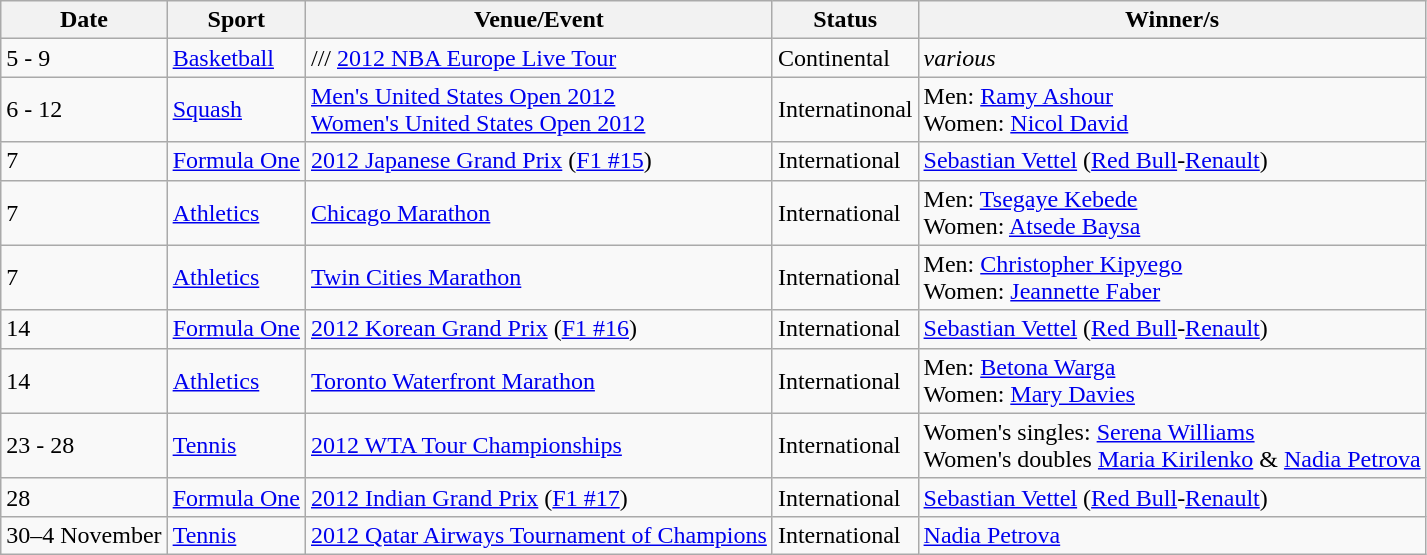<table class="wikitable sortable">
<tr>
<th>Date</th>
<th>Sport</th>
<th>Venue/Event</th>
<th>Status</th>
<th>Winner/s</th>
</tr>
<tr>
<td>5 - 9</td>
<td><a href='#'>Basketball</a></td>
<td>/// <a href='#'>2012 NBA Europe Live Tour</a></td>
<td>Continental</td>
<td><em>various</em></td>
</tr>
<tr>
<td>6 - 12</td>
<td><a href='#'>Squash</a></td>
<td> <a href='#'>Men's United States Open 2012</a> <br>  <a href='#'>Women's United States Open 2012</a></td>
<td>Internatinonal</td>
<td>Men:  <a href='#'>Ramy Ashour</a><br> Women:  <a href='#'>Nicol David</a></td>
</tr>
<tr>
<td>7</td>
<td><a href='#'>Formula One</a></td>
<td> <a href='#'>2012 Japanese Grand Prix</a> (<a href='#'>F1 #15</a>)</td>
<td>International</td>
<td> <a href='#'>Sebastian Vettel</a> (<a href='#'>Red Bull</a>-<a href='#'>Renault</a>)</td>
</tr>
<tr>
<td>7</td>
<td><a href='#'>Athletics</a></td>
<td> <a href='#'>Chicago Marathon</a></td>
<td>International</td>
<td>Men:  <a href='#'>Tsegaye Kebede</a><br>Women:  <a href='#'>Atsede Baysa</a></td>
</tr>
<tr>
<td>7</td>
<td><a href='#'>Athletics</a></td>
<td> <a href='#'>Twin Cities Marathon</a></td>
<td>International</td>
<td>Men:  <a href='#'>Christopher Kipyego</a><br>Women:  <a href='#'>Jeannette Faber</a></td>
</tr>
<tr>
<td>14</td>
<td><a href='#'>Formula One</a></td>
<td> <a href='#'>2012 Korean Grand Prix</a> (<a href='#'>F1 #16</a>)</td>
<td>International</td>
<td> <a href='#'>Sebastian Vettel</a> (<a href='#'>Red Bull</a>-<a href='#'>Renault</a>)</td>
</tr>
<tr>
<td>14</td>
<td><a href='#'>Athletics</a></td>
<td> <a href='#'>Toronto Waterfront Marathon</a></td>
<td>International</td>
<td>Men:  <a href='#'>Betona Warga</a><br> Women:  <a href='#'>Mary Davies</a></td>
</tr>
<tr>
<td>23 - 28</td>
<td><a href='#'>Tennis</a></td>
<td> <a href='#'>2012 WTA Tour Championships</a></td>
<td>International</td>
<td>Women's singles:  <a href='#'>Serena Williams</a><br>Women's doubles  <a href='#'>Maria Kirilenko</a> & <a href='#'>Nadia Petrova</a></td>
</tr>
<tr>
<td>28</td>
<td><a href='#'>Formula One</a></td>
<td> <a href='#'>2012 Indian Grand Prix</a> (<a href='#'>F1 #17</a>)</td>
<td>International</td>
<td> <a href='#'>Sebastian Vettel</a> (<a href='#'>Red Bull</a>-<a href='#'>Renault</a>)</td>
</tr>
<tr>
<td>30–4 November</td>
<td><a href='#'>Tennis</a></td>
<td> <a href='#'>2012 Qatar Airways Tournament of Champions</a></td>
<td>International</td>
<td> <a href='#'>Nadia Petrova</a></td>
</tr>
</table>
